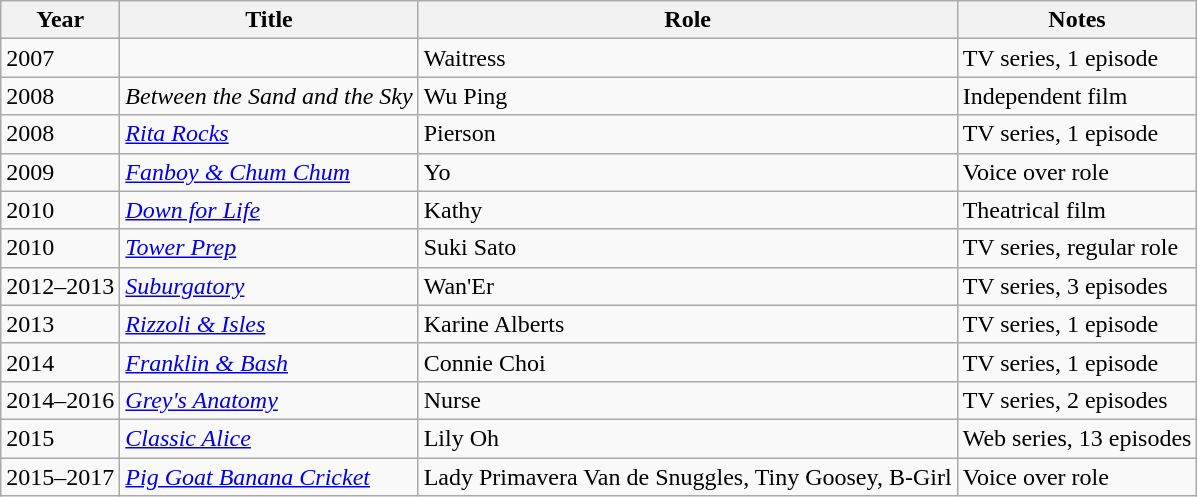<table class="wikitable sortable">
<tr>
<th>Year</th>
<th>Title</th>
<th>Role</th>
<th class="unsortable">Notes</th>
</tr>
<tr>
<td>2007</td>
<td><em></em></td>
<td>Waitress</td>
<td>TV series, 1 episode</td>
</tr>
<tr>
<td>2008</td>
<td><em>Between the Sand and the Sky</em></td>
<td>Wu Ping</td>
<td>Independent film</td>
</tr>
<tr>
<td>2008</td>
<td><em><a href='#'>Rita Rocks</a></em></td>
<td>Pierson</td>
<td>TV series, 1 episode</td>
</tr>
<tr>
<td>2009</td>
<td><em><a href='#'>Fanboy & Chum Chum</a></em></td>
<td>Yo</td>
<td>Voice over role</td>
</tr>
<tr>
<td>2010</td>
<td><em><a href='#'>Down for Life</a></em></td>
<td>Kathy</td>
<td>Theatrical film</td>
</tr>
<tr>
<td>2010</td>
<td><em><a href='#'>Tower Prep</a></em></td>
<td>Suki Sato</td>
<td>TV series, regular role</td>
</tr>
<tr>
<td>2012–2013</td>
<td><em><a href='#'>Suburgatory</a></em></td>
<td>Wan'Er</td>
<td>TV series, 3 episodes</td>
</tr>
<tr>
<td>2013</td>
<td><em><a href='#'>Rizzoli & Isles</a></em></td>
<td>Karine Alberts</td>
<td>TV series, 1 episode</td>
</tr>
<tr>
<td>2014</td>
<td><em><a href='#'>Franklin & Bash</a></em></td>
<td>Connie Choi</td>
<td>TV series, 1 episode</td>
</tr>
<tr>
<td>2014–2016</td>
<td><em><a href='#'>Grey's Anatomy</a></em></td>
<td>Nurse</td>
<td>TV series, 2 episodes</td>
</tr>
<tr>
<td>2015</td>
<td><em><a href='#'>Classic Alice</a></em></td>
<td>Lily Oh</td>
<td>Web series, 13 episodes</td>
</tr>
<tr>
<td>2015–2017</td>
<td><em><a href='#'>Pig Goat Banana Cricket</a></em></td>
<td>Lady Primavera Van de Snuggles, Tiny Goosey, B-Girl</td>
<td>Voice over role</td>
</tr>
</table>
